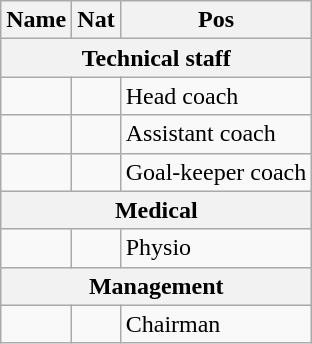<table class="wikitable ve-ce-branchNode ve-ce-tableNode">
<tr>
<th>Name</th>
<th>Nat</th>
<th>Pos</th>
</tr>
<tr>
<th colspan="4">Technical staff</th>
</tr>
<tr>
<td></td>
<td></td>
<td>Head coach</td>
</tr>
<tr>
<td></td>
<td></td>
<td>Assistant coach</td>
</tr>
<tr>
<td></td>
<td></td>
<td>Goal-keeper coach</td>
</tr>
<tr>
<th colspan="4">Medical</th>
</tr>
<tr>
<td></td>
<td></td>
<td>Physio</td>
</tr>
<tr>
<th colspan="4">Management</th>
</tr>
<tr>
<td></td>
<td></td>
<td>Chairman</td>
</tr>
</table>
